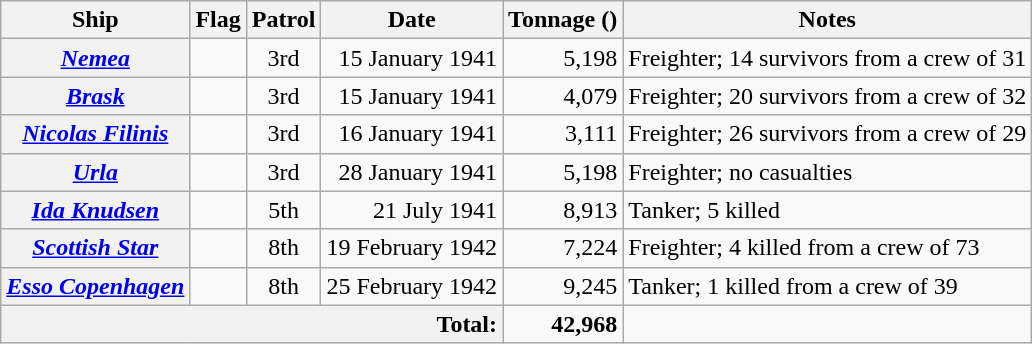<table class="wikitable sortable plainrowheaders">
<tr>
<th scope="col">Ship</th>
<th scope="col">Flag</th>
<th scope="col">Patrol</th>
<th scope="col">Date</th>
<th scope="col">Tonnage ()</th>
<th scope="col">Notes</th>
</tr>
<tr>
<th scope="row"><em><a href='#'>Nemea</a></em></th>
<td></td>
<td style="text-align: center;">3rd</td>
<td style="text-align: right;">15 January 1941</td>
<td style="text-align: right;">5,198</td>
<td>Freighter; 14 survivors from a crew of 31</td>
</tr>
<tr>
<th scope="row"><em><a href='#'>Brask</a></em></th>
<td></td>
<td style="text-align: center;">3rd</td>
<td style="text-align: right;">15 January 1941</td>
<td style="text-align: right;">4,079</td>
<td>Freighter; 20 survivors from a crew of 32</td>
</tr>
<tr>
<th scope="row"><em><a href='#'>Nicolas Filinis</a></em></th>
<td></td>
<td style="text-align: center;">3rd</td>
<td style="text-align: right;">16 January 1941</td>
<td style="text-align: right;">3,111</td>
<td>Freighter; 26 survivors from a crew of 29</td>
</tr>
<tr>
<th scope="row"><em><a href='#'>Urla</a></em></th>
<td></td>
<td style="text-align: center;">3rd</td>
<td style="text-align: right;">28 January 1941</td>
<td style="text-align: right;">5,198</td>
<td>Freighter; no casualties</td>
</tr>
<tr>
<th scope="row"><em><a href='#'>Ida Knudsen</a></em></th>
<td></td>
<td style="text-align: center;">5th</td>
<td style="text-align: right;">21 July 1941</td>
<td style="text-align: right;">8,913</td>
<td>Tanker; 5 killed</td>
</tr>
<tr>
<th scope="row"><em><a href='#'>Scottish Star</a></em></th>
<td></td>
<td style="text-align: center;">8th</td>
<td style="text-align: right;">19 February 1942</td>
<td style="text-align: right;">7,224</td>
<td>Freighter; 4 killed from a crew of 73</td>
</tr>
<tr>
<th scope="row"><em><a href='#'>Esso Copenhagen</a></em></th>
<td></td>
<td style="text-align: center;">8th</td>
<td style="text-align: right;">25 February 1942</td>
<td style="text-align: right;">9,245</td>
<td>Tanker; 1 killed from a crew of 39</td>
</tr>
<tr class="sortbottom">
<th scope="row" colspan=4 style="text-align: right; font-weight: bold;">Total:</th>
<td style="text-align: right; font-weight: bold;">42,968</td>
<td></td>
</tr>
</table>
